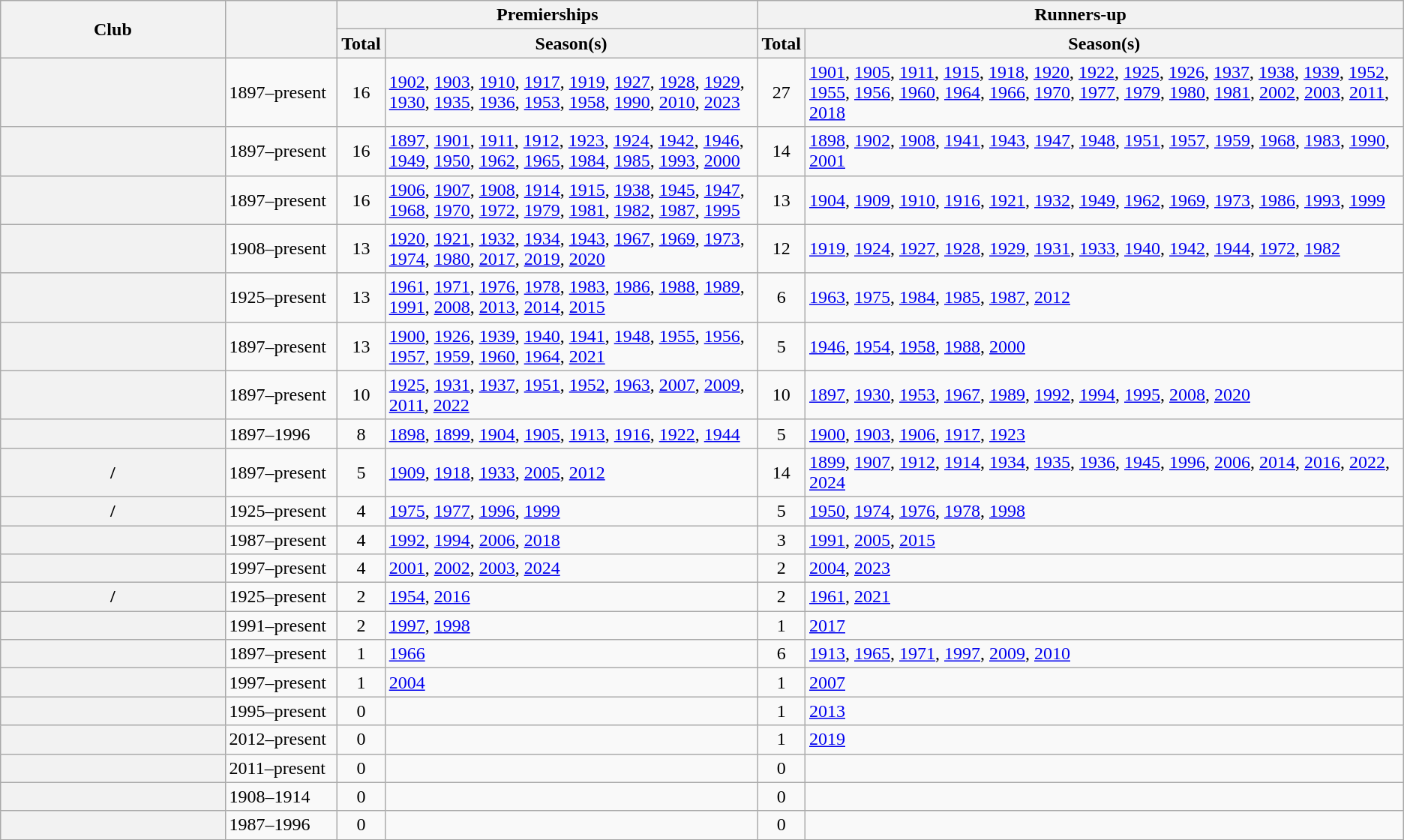<table class="wikitable plainrowheaders sortable" style=text-align:center>
<tr>
<th rowspan=2 width=16%>Club</th>
<th rowspan=2 width=8%></th>
<th colspan=2>Premierships</th>
<th colspan=2>Runners-up</th>
</tr>
<tr>
<th>Total</th>
<th class=unsortable>Season(s)</th>
<th>Total</th>
<th class=unsortable>Season(s)</th>
</tr>
<tr>
<th scope=row></th>
<td align=left>1897–present</td>
<td>16</td>
<td align=left><a href='#'>1902</a>, <a href='#'>1903</a>, <a href='#'>1910</a>, <a href='#'>1917</a>, <a href='#'>1919</a>, <a href='#'>1927</a>, <a href='#'>1928</a>, <a href='#'>1929</a>, <a href='#'>1930</a>, <a href='#'>1935</a>, <a href='#'>1936</a>, <a href='#'>1953</a>, <a href='#'>1958</a>, <a href='#'>1990</a>, <a href='#'>2010</a>, <a href='#'>2023</a></td>
<td>27</td>
<td align=left><a href='#'>1901</a>, <a href='#'>1905</a>, <a href='#'>1911</a>, <a href='#'>1915</a>, <a href='#'>1918</a>, <a href='#'>1920</a>, <a href='#'>1922</a>, <a href='#'>1925</a>, <a href='#'>1926</a>, <a href='#'>1937</a>, <a href='#'>1938</a>, <a href='#'>1939</a>, <a href='#'>1952</a>, <a href='#'>1955</a>, <a href='#'>1956</a>, <a href='#'>1960</a>, <a href='#'>1964</a>, <a href='#'>1966</a>, <a href='#'>1970</a>, <a href='#'>1977</a>, <a href='#'>1979</a>, <a href='#'>1980</a>, <a href='#'>1981</a>, <a href='#'>2002</a>, <a href='#'>2003</a>, <a href='#'>2011</a>, <a href='#'>2018</a></td>
</tr>
<tr>
<th scope=row></th>
<td align=left>1897–present</td>
<td>16</td>
<td align=left><a href='#'>1897</a>, <a href='#'>1901</a>, <a href='#'>1911</a>, <a href='#'>1912</a>, <a href='#'>1923</a>, <a href='#'>1924</a>, <a href='#'>1942</a>, <a href='#'>1946</a>, <a href='#'>1949</a>, <a href='#'>1950</a>, <a href='#'>1962</a>, <a href='#'>1965</a>, <a href='#'>1984</a>, <a href='#'>1985</a>, <a href='#'>1993</a>, <a href='#'>2000</a></td>
<td>14</td>
<td align=left><a href='#'>1898</a>, <a href='#'>1902</a>, <a href='#'>1908</a>, <a href='#'>1941</a>, <a href='#'>1943</a>, <a href='#'>1947</a>, <a href='#'>1948</a>, <a href='#'>1951</a>, <a href='#'>1957</a>, <a href='#'>1959</a>, <a href='#'>1968</a>, <a href='#'>1983</a>, <a href='#'>1990</a>, <a href='#'>2001</a></td>
</tr>
<tr>
<th scope=row></th>
<td align=left>1897–present</td>
<td>16</td>
<td align=left><a href='#'>1906</a>, <a href='#'>1907</a>, <a href='#'>1908</a>, <a href='#'>1914</a>, <a href='#'>1915</a>, <a href='#'>1938</a>, <a href='#'>1945</a>, <a href='#'>1947</a>, <a href='#'>1968</a>, <a href='#'>1970</a>, <a href='#'>1972</a>, <a href='#'>1979</a>, <a href='#'>1981</a>, <a href='#'>1982</a>, <a href='#'>1987</a>, <a href='#'>1995</a></td>
<td>13</td>
<td align=left><a href='#'>1904</a>, <a href='#'>1909</a>, <a href='#'>1910</a>, <a href='#'>1916</a>, <a href='#'>1921</a>, <a href='#'>1932</a>, <a href='#'>1949</a>, <a href='#'>1962</a>, <a href='#'>1969</a>, <a href='#'>1973</a>, <a href='#'>1986</a>, <a href='#'>1993</a>, <a href='#'>1999</a></td>
</tr>
<tr>
<th scope=row></th>
<td align=left>1908–present</td>
<td>13</td>
<td align=left><a href='#'>1920</a>, <a href='#'>1921</a>, <a href='#'>1932</a>, <a href='#'>1934</a>, <a href='#'>1943</a>, <a href='#'>1967</a>, <a href='#'>1969</a>, <a href='#'>1973</a>, <a href='#'>1974</a>, <a href='#'>1980</a>, <a href='#'>2017</a>, <a href='#'>2019</a>, <a href='#'>2020</a></td>
<td>12</td>
<td align=left><a href='#'>1919</a>, <a href='#'>1924</a>, <a href='#'>1927</a>, <a href='#'>1928</a>, <a href='#'>1929</a>, <a href='#'>1931</a>, <a href='#'>1933</a>, <a href='#'>1940</a>, <a href='#'>1942</a>, <a href='#'>1944</a>, <a href='#'>1972</a>, <a href='#'>1982</a></td>
</tr>
<tr>
<th scope=row></th>
<td align=left>1925–present</td>
<td>13</td>
<td align=left><a href='#'>1961</a>, <a href='#'>1971</a>, <a href='#'>1976</a>, <a href='#'>1978</a>, <a href='#'>1983</a>, <a href='#'>1986</a>, <a href='#'>1988</a>, <a href='#'>1989</a>, <a href='#'>1991</a>, <a href='#'>2008</a>, <a href='#'>2013</a>, <a href='#'>2014</a>, <a href='#'>2015</a></td>
<td>6</td>
<td align=left><a href='#'>1963</a>, <a href='#'>1975</a>, <a href='#'>1984</a>, <a href='#'>1985</a>, <a href='#'>1987</a>, <a href='#'>2012</a></td>
</tr>
<tr>
<th scope=row></th>
<td align=left>1897–present</td>
<td>13</td>
<td align=left><a href='#'>1900</a>, <a href='#'>1926</a>, <a href='#'>1939</a>, <a href='#'>1940</a>, <a href='#'>1941</a>, <a href='#'>1948</a>, <a href='#'>1955</a>, <a href='#'>1956</a>, <a href='#'>1957</a>, <a href='#'>1959</a>, <a href='#'>1960</a>, <a href='#'>1964</a>, <a href='#'>2021</a></td>
<td>5</td>
<td align=left><a href='#'>1946</a>, <a href='#'>1954</a>, <a href='#'>1958</a>, <a href='#'>1988</a>, <a href='#'>2000</a></td>
</tr>
<tr>
<th scope=row></th>
<td align=left>1897–present</td>
<td>10</td>
<td align=left><a href='#'>1925</a>, <a href='#'>1931</a>, <a href='#'>1937</a>, <a href='#'>1951</a>, <a href='#'>1952</a>, <a href='#'>1963</a>, <a href='#'>2007</a>, <a href='#'>2009</a>, <a href='#'>2011</a>, <a href='#'>2022</a></td>
<td>10</td>
<td align=left><a href='#'>1897</a>, <a href='#'>1930</a>, <a href='#'>1953</a>, <a href='#'>1967</a>, <a href='#'>1989</a>, <a href='#'>1992</a>, <a href='#'>1994</a>, <a href='#'>1995</a>, <a href='#'>2008</a>, <a href='#'>2020</a></td>
</tr>
<tr>
<th scope=row></th>
<td align=left>1897–1996</td>
<td>8</td>
<td align=left><a href='#'>1898</a>, <a href='#'>1899</a>, <a href='#'>1904</a>, <a href='#'>1905</a>, <a href='#'>1913</a>, <a href='#'>1916</a>, <a href='#'>1922</a>, <a href='#'>1944</a></td>
<td>5</td>
<td align=left><a href='#'>1900</a>, <a href='#'>1903</a>, <a href='#'>1906</a>, <a href='#'>1917</a>, <a href='#'>1923</a></td>
</tr>
<tr>
<th scope=row>/</th>
<td align=left>1897–present</td>
<td>5</td>
<td align=left><a href='#'>1909</a>, <a href='#'>1918</a>, <a href='#'>1933</a>, <a href='#'>2005</a>, <a href='#'>2012</a></td>
<td>14</td>
<td align=left><a href='#'>1899</a>, <a href='#'>1907</a>, <a href='#'>1912</a>, <a href='#'>1914</a>, <a href='#'>1934</a>, <a href='#'>1935</a>, <a href='#'>1936</a>, <a href='#'>1945</a>, <a href='#'>1996</a>, <a href='#'>2006</a>, <a href='#'>2014</a>, <a href='#'>2016</a>, <a href='#'>2022</a>, <a href='#'>2024</a></td>
</tr>
<tr>
<th scope=row>/</th>
<td align=left>1925–present</td>
<td>4</td>
<td align=left><a href='#'>1975</a>, <a href='#'>1977</a>, <a href='#'>1996</a>, <a href='#'>1999</a></td>
<td>5</td>
<td align=left><a href='#'>1950</a>, <a href='#'>1974</a>, <a href='#'>1976</a>, <a href='#'>1978</a>, <a href='#'>1998</a></td>
</tr>
<tr>
<th scope=row></th>
<td align=left>1987–present</td>
<td>4</td>
<td align=left><a href='#'>1992</a>, <a href='#'>1994</a>, <a href='#'>2006</a>, <a href='#'>2018</a></td>
<td>3</td>
<td align=left><a href='#'>1991</a>, <a href='#'>2005</a>, <a href='#'>2015</a></td>
</tr>
<tr>
<th scope=row></th>
<td align=left>1997–present</td>
<td>4</td>
<td align=left><a href='#'>2001</a>, <a href='#'>2002</a>, <a href='#'>2003</a>, <a href='#'>2024</a></td>
<td>2</td>
<td align=left><a href='#'>2004</a>, <a href='#'>2023</a></td>
</tr>
<tr>
<th scope=row>/</th>
<td align=left>1925–present</td>
<td>2</td>
<td align=left><a href='#'>1954</a>, <a href='#'>2016</a></td>
<td>2</td>
<td align=left><a href='#'>1961</a>, <a href='#'>2021</a></td>
</tr>
<tr>
<th scope=row></th>
<td align=left>1991–present</td>
<td>2</td>
<td align=left><a href='#'>1997</a>, <a href='#'>1998</a></td>
<td>1</td>
<td align=left><a href='#'>2017</a></td>
</tr>
<tr>
<th scope=row></th>
<td align=left>1897–present</td>
<td>1</td>
<td align=left><a href='#'>1966</a></td>
<td>6</td>
<td align=left><a href='#'>1913</a>, <a href='#'>1965</a>, <a href='#'>1971</a>, <a href='#'>1997</a>, <a href='#'>2009</a>, <a href='#'>2010</a></td>
</tr>
<tr>
<th scope=row></th>
<td align=left>1997–present</td>
<td>1</td>
<td align=left><a href='#'>2004</a></td>
<td>1</td>
<td align=left><a href='#'>2007</a></td>
</tr>
<tr>
<th scope=row></th>
<td align=left>1995–present</td>
<td>0</td>
<td></td>
<td>1</td>
<td align=left><a href='#'>2013</a></td>
</tr>
<tr>
<th scope=row></th>
<td align=left>2012–present</td>
<td>0</td>
<td></td>
<td>1</td>
<td align=left><a href='#'>2019</a></td>
</tr>
<tr>
<th scope=row></th>
<td align=left>2011–present</td>
<td>0</td>
<td></td>
<td>0</td>
<td></td>
</tr>
<tr>
<th scope=row></th>
<td align=left>1908–1914</td>
<td>0</td>
<td></td>
<td>0</td>
<td></td>
</tr>
<tr>
<th scope=row></th>
<td align=left>1987–1996</td>
<td>0</td>
<td></td>
<td>0</td>
<td></td>
</tr>
</table>
